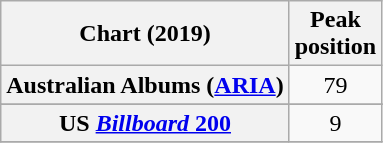<table class="wikitable sortable plainrowheaders" style="text-align:center">
<tr>
<th scope="col">Chart (2019)</th>
<th scope="col">Peak<br>position</th>
</tr>
<tr>
<th scope="row">Australian Albums (<a href='#'>ARIA</a>)</th>
<td>79</td>
</tr>
<tr>
</tr>
<tr>
</tr>
<tr>
<th scope="row">US <a href='#'><em>Billboard</em> 200</a></th>
<td>9</td>
</tr>
<tr>
</tr>
</table>
